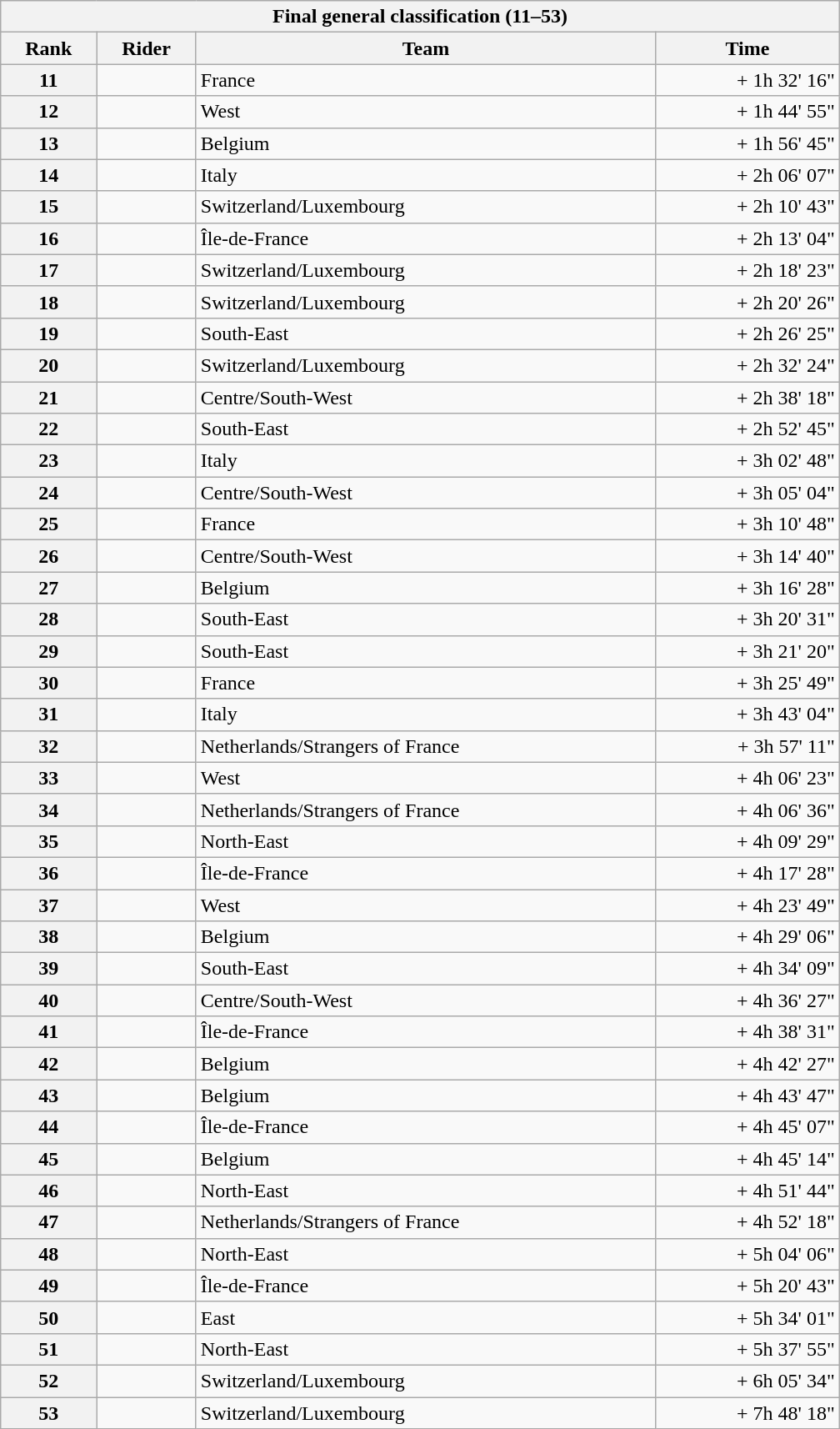<table class="collapsible collapsed wikitable" style="width:42em;margin-top:-1px;">
<tr>
<th scope="col" colspan="4">Final general classification (11–53)</th>
</tr>
<tr>
<th scope="col">Rank</th>
<th scope="col">Rider</th>
<th scope="col">Team</th>
<th scope="col">Time</th>
</tr>
<tr>
<th scope="row">11</th>
<td></td>
<td>France</td>
<td style="text-align:right;">+ 1h 32' 16"</td>
</tr>
<tr>
<th scope="row">12</th>
<td></td>
<td>West</td>
<td style="text-align:right;">+ 1h 44' 55"</td>
</tr>
<tr>
<th scope="row">13</th>
<td></td>
<td>Belgium</td>
<td style="text-align:right;">+ 1h 56' 45"</td>
</tr>
<tr>
<th scope="row">14</th>
<td></td>
<td>Italy</td>
<td style="text-align:right;">+ 2h 06' 07"</td>
</tr>
<tr>
<th scope="row">15</th>
<td></td>
<td>Switzerland/Luxembourg</td>
<td style="text-align:right;">+ 2h 10' 43"</td>
</tr>
<tr>
<th scope="row">16</th>
<td></td>
<td>Île-de-France</td>
<td style="text-align:right;">+ 2h 13' 04"</td>
</tr>
<tr>
<th scope="row">17</th>
<td></td>
<td>Switzerland/Luxembourg</td>
<td style="text-align:right;">+ 2h 18' 23"</td>
</tr>
<tr>
<th scope="row">18</th>
<td></td>
<td>Switzerland/Luxembourg</td>
<td style="text-align:right;">+ 2h 20' 26"</td>
</tr>
<tr>
<th scope="row">19</th>
<td></td>
<td>South-East</td>
<td style="text-align:right;">+ 2h 26' 25"</td>
</tr>
<tr>
<th scope="row">20</th>
<td></td>
<td>Switzerland/Luxembourg</td>
<td style="text-align:right;">+ 2h 32' 24"</td>
</tr>
<tr>
<th scope="row">21</th>
<td></td>
<td>Centre/South-West</td>
<td style="text-align:right;">+ 2h 38' 18"</td>
</tr>
<tr>
<th scope="row">22</th>
<td></td>
<td>South-East</td>
<td style="text-align:right;">+ 2h 52' 45"</td>
</tr>
<tr>
<th scope="row">23</th>
<td></td>
<td>Italy</td>
<td style="text-align:right;">+ 3h 02' 48"</td>
</tr>
<tr>
<th scope="row">24</th>
<td></td>
<td>Centre/South-West</td>
<td style="text-align:right;">+ 3h 05' 04"</td>
</tr>
<tr>
<th scope="row">25</th>
<td></td>
<td>France</td>
<td style="text-align:right;">+ 3h 10' 48"</td>
</tr>
<tr>
<th scope="row">26</th>
<td></td>
<td>Centre/South-West</td>
<td style="text-align:right;">+ 3h 14' 40"</td>
</tr>
<tr>
<th scope="row">27</th>
<td></td>
<td>Belgium</td>
<td style="text-align:right;">+ 3h 16' 28"</td>
</tr>
<tr>
<th scope="row">28</th>
<td></td>
<td>South-East</td>
<td style="text-align:right;">+ 3h 20' 31"</td>
</tr>
<tr>
<th scope="row">29</th>
<td></td>
<td>South-East</td>
<td style="text-align:right;">+ 3h 21' 20"</td>
</tr>
<tr>
<th scope="row">30</th>
<td></td>
<td>France</td>
<td style="text-align:right;">+ 3h 25' 49"</td>
</tr>
<tr>
<th scope="row">31</th>
<td></td>
<td>Italy</td>
<td style="text-align:right;">+ 3h 43' 04"</td>
</tr>
<tr>
<th scope="row">32</th>
<td></td>
<td>Netherlands/Strangers of France</td>
<td style="text-align:right;">+ 3h 57' 11"</td>
</tr>
<tr>
<th scope="row">33</th>
<td></td>
<td>West</td>
<td style="text-align:right;">+ 4h 06' 23"</td>
</tr>
<tr>
<th scope="row">34</th>
<td></td>
<td>Netherlands/Strangers of France</td>
<td style="text-align:right;">+ 4h 06' 36"</td>
</tr>
<tr>
<th scope="row">35</th>
<td></td>
<td>North-East</td>
<td style="text-align:right;">+ 4h 09' 29"</td>
</tr>
<tr>
<th scope="row">36</th>
<td></td>
<td>Île-de-France</td>
<td style="text-align:right;">+ 4h 17' 28"</td>
</tr>
<tr>
<th scope="row">37</th>
<td></td>
<td>West</td>
<td style="text-align:right;">+ 4h 23' 49"</td>
</tr>
<tr>
<th scope="row">38</th>
<td></td>
<td>Belgium</td>
<td style="text-align:right;">+ 4h 29' 06"</td>
</tr>
<tr>
<th scope="row">39</th>
<td></td>
<td>South-East</td>
<td style="text-align:right;">+ 4h 34' 09"</td>
</tr>
<tr>
<th scope="row">40</th>
<td></td>
<td>Centre/South-West</td>
<td style="text-align:right;">+ 4h 36' 27"</td>
</tr>
<tr>
<th scope="row">41</th>
<td></td>
<td>Île-de-France</td>
<td style="text-align:right;">+ 4h 38' 31"</td>
</tr>
<tr>
<th scope="row">42</th>
<td></td>
<td>Belgium</td>
<td style="text-align:right;">+ 4h 42' 27"</td>
</tr>
<tr>
<th scope="row">43</th>
<td></td>
<td>Belgium</td>
<td style="text-align:right;">+ 4h 43' 47"</td>
</tr>
<tr>
<th scope="row">44</th>
<td></td>
<td>Île-de-France</td>
<td style="text-align:right;">+ 4h 45' 07"</td>
</tr>
<tr>
<th scope="row">45</th>
<td></td>
<td>Belgium</td>
<td style="text-align:right;">+ 4h 45' 14"</td>
</tr>
<tr>
<th scope="row">46</th>
<td></td>
<td>North-East</td>
<td style="text-align:right;">+ 4h 51' 44"</td>
</tr>
<tr>
<th scope="row">47</th>
<td></td>
<td>Netherlands/Strangers of France</td>
<td style="text-align:right;">+ 4h 52' 18"</td>
</tr>
<tr>
<th scope="row">48</th>
<td></td>
<td>North-East</td>
<td style="text-align:right;">+ 5h 04' 06"</td>
</tr>
<tr>
<th scope="row">49</th>
<td></td>
<td>Île-de-France</td>
<td style="text-align:right;">+ 5h 20' 43"</td>
</tr>
<tr>
<th scope="row">50</th>
<td></td>
<td>East</td>
<td style="text-align:right;">+ 5h 34' 01"</td>
</tr>
<tr>
<th scope="row">51</th>
<td></td>
<td>North-East</td>
<td style="text-align:right;">+ 5h 37' 55"</td>
</tr>
<tr>
<th scope="row">52</th>
<td></td>
<td>Switzerland/Luxembourg</td>
<td style="text-align:right;">+ 6h 05' 34"</td>
</tr>
<tr>
<th scope="row">53</th>
<td></td>
<td>Switzerland/Luxembourg</td>
<td style="text-align:right;">+ 7h 48' 18"</td>
</tr>
</table>
